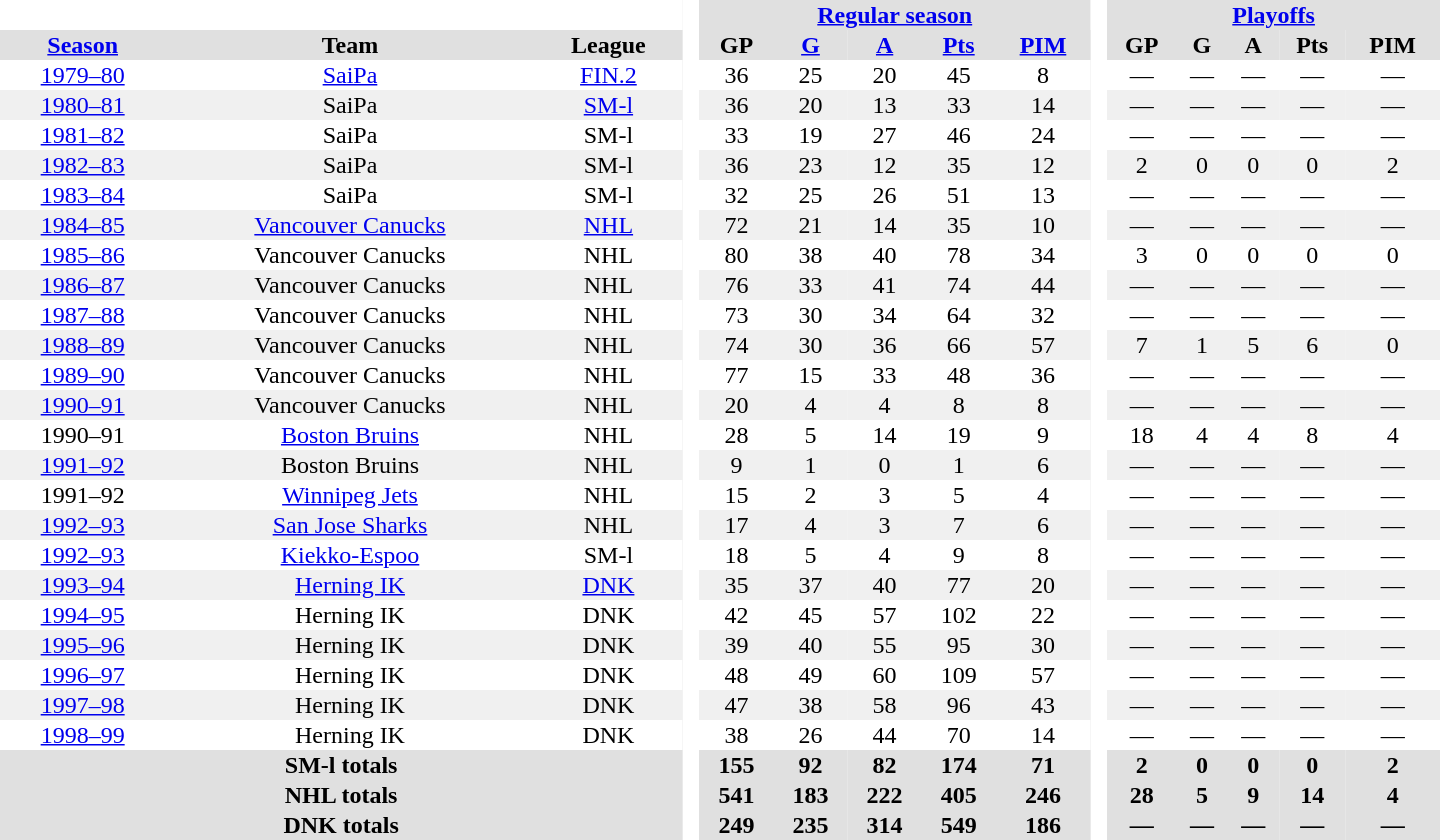<table border="0" cellpadding="1" cellspacing="0" style="text-align:center; width:60em">
<tr bgcolor="#e0e0e0">
<th colspan="3" bgcolor="#ffffff"> </th>
<th rowspan="99" bgcolor="#ffffff"> </th>
<th colspan="5"><a href='#'>Regular season</a></th>
<th rowspan="99" bgcolor="#ffffff"> </th>
<th colspan="5"><a href='#'>Playoffs</a></th>
</tr>
<tr bgcolor="#e0e0e0">
<th><a href='#'>Season</a></th>
<th>Team</th>
<th>League</th>
<th>GP</th>
<th><a href='#'>G</a></th>
<th><a href='#'>A</a></th>
<th><a href='#'>Pts</a></th>
<th><a href='#'>PIM</a></th>
<th>GP</th>
<th>G</th>
<th>A</th>
<th>Pts</th>
<th>PIM</th>
</tr>
<tr>
<td><a href='#'>1979–80</a></td>
<td><a href='#'>SaiPa</a></td>
<td><a href='#'>FIN.2</a></td>
<td>36</td>
<td>25</td>
<td>20</td>
<td>45</td>
<td>8</td>
<td>—</td>
<td>—</td>
<td>—</td>
<td>—</td>
<td>—</td>
</tr>
<tr bgcolor="#f0f0f0">
<td><a href='#'>1980–81</a></td>
<td>SaiPa</td>
<td><a href='#'>SM-l</a></td>
<td>36</td>
<td>20</td>
<td>13</td>
<td>33</td>
<td>14</td>
<td>—</td>
<td>—</td>
<td>—</td>
<td>—</td>
<td>—</td>
</tr>
<tr>
<td><a href='#'>1981–82</a></td>
<td>SaiPa</td>
<td>SM-l</td>
<td>33</td>
<td>19</td>
<td>27</td>
<td>46</td>
<td>24</td>
<td>—</td>
<td>—</td>
<td>—</td>
<td>—</td>
<td>—</td>
</tr>
<tr bgcolor="#f0f0f0">
<td><a href='#'>1982–83</a></td>
<td>SaiPa</td>
<td>SM-l</td>
<td>36</td>
<td>23</td>
<td>12</td>
<td>35</td>
<td>12</td>
<td>2</td>
<td>0</td>
<td>0</td>
<td>0</td>
<td>2</td>
</tr>
<tr>
<td><a href='#'>1983–84</a></td>
<td>SaiPa</td>
<td>SM-l</td>
<td>32</td>
<td>25</td>
<td>26</td>
<td>51</td>
<td>13</td>
<td>—</td>
<td>—</td>
<td>—</td>
<td>—</td>
<td>—</td>
</tr>
<tr bgcolor="#f0f0f0">
<td><a href='#'>1984–85</a></td>
<td><a href='#'>Vancouver Canucks</a></td>
<td><a href='#'>NHL</a></td>
<td>72</td>
<td>21</td>
<td>14</td>
<td>35</td>
<td>10</td>
<td>—</td>
<td>—</td>
<td>—</td>
<td>—</td>
<td>—</td>
</tr>
<tr>
<td><a href='#'>1985–86</a></td>
<td>Vancouver Canucks</td>
<td>NHL</td>
<td>80</td>
<td>38</td>
<td>40</td>
<td>78</td>
<td>34</td>
<td>3</td>
<td>0</td>
<td>0</td>
<td>0</td>
<td>0</td>
</tr>
<tr bgcolor="#f0f0f0">
<td><a href='#'>1986–87</a></td>
<td>Vancouver Canucks</td>
<td>NHL</td>
<td>76</td>
<td>33</td>
<td>41</td>
<td>74</td>
<td>44</td>
<td>—</td>
<td>—</td>
<td>—</td>
<td>—</td>
<td>—</td>
</tr>
<tr>
<td><a href='#'>1987–88</a></td>
<td>Vancouver Canucks</td>
<td>NHL</td>
<td>73</td>
<td>30</td>
<td>34</td>
<td>64</td>
<td>32</td>
<td>—</td>
<td>—</td>
<td>—</td>
<td>—</td>
<td>—</td>
</tr>
<tr bgcolor="#f0f0f0">
<td><a href='#'>1988–89</a></td>
<td>Vancouver Canucks</td>
<td>NHL</td>
<td>74</td>
<td>30</td>
<td>36</td>
<td>66</td>
<td>57</td>
<td>7</td>
<td>1</td>
<td>5</td>
<td>6</td>
<td>0</td>
</tr>
<tr>
<td><a href='#'>1989–90</a></td>
<td>Vancouver Canucks</td>
<td>NHL</td>
<td>77</td>
<td>15</td>
<td>33</td>
<td>48</td>
<td>36</td>
<td>—</td>
<td>—</td>
<td>—</td>
<td>—</td>
<td>—</td>
</tr>
<tr bgcolor="#f0f0f0">
<td><a href='#'>1990–91</a></td>
<td>Vancouver Canucks</td>
<td>NHL</td>
<td>20</td>
<td>4</td>
<td>4</td>
<td>8</td>
<td>8</td>
<td>—</td>
<td>—</td>
<td>—</td>
<td>—</td>
<td>—</td>
</tr>
<tr>
<td>1990–91</td>
<td><a href='#'>Boston Bruins</a></td>
<td>NHL</td>
<td>28</td>
<td>5</td>
<td>14</td>
<td>19</td>
<td>9</td>
<td>18</td>
<td>4</td>
<td>4</td>
<td>8</td>
<td>4</td>
</tr>
<tr bgcolor="#f0f0f0">
<td><a href='#'>1991–92</a></td>
<td>Boston Bruins</td>
<td>NHL</td>
<td>9</td>
<td>1</td>
<td>0</td>
<td>1</td>
<td>6</td>
<td>—</td>
<td>—</td>
<td>—</td>
<td>—</td>
<td>—</td>
</tr>
<tr>
<td>1991–92</td>
<td><a href='#'>Winnipeg Jets</a></td>
<td>NHL</td>
<td>15</td>
<td>2</td>
<td>3</td>
<td>5</td>
<td>4</td>
<td>—</td>
<td>—</td>
<td>—</td>
<td>—</td>
<td>—</td>
</tr>
<tr bgcolor="#f0f0f0">
<td><a href='#'>1992–93</a></td>
<td><a href='#'>San Jose Sharks</a></td>
<td>NHL</td>
<td>17</td>
<td>4</td>
<td>3</td>
<td>7</td>
<td>6</td>
<td>—</td>
<td>—</td>
<td>—</td>
<td>—</td>
<td>—</td>
</tr>
<tr>
<td><a href='#'>1992–93</a></td>
<td><a href='#'>Kiekko-Espoo</a></td>
<td>SM-l</td>
<td>18</td>
<td>5</td>
<td>4</td>
<td>9</td>
<td>8</td>
<td>—</td>
<td>—</td>
<td>—</td>
<td>—</td>
<td>—</td>
</tr>
<tr bgcolor="#f0f0f0">
<td><a href='#'>1993–94</a></td>
<td><a href='#'>Herning IK</a></td>
<td><a href='#'>DNK</a></td>
<td>35</td>
<td>37</td>
<td>40</td>
<td>77</td>
<td>20</td>
<td>—</td>
<td>—</td>
<td>—</td>
<td>—</td>
<td>—</td>
</tr>
<tr>
<td><a href='#'>1994–95</a></td>
<td>Herning IK</td>
<td>DNK</td>
<td>42</td>
<td>45</td>
<td>57</td>
<td>102</td>
<td>22</td>
<td>—</td>
<td>—</td>
<td>—</td>
<td>—</td>
<td>—</td>
</tr>
<tr bgcolor="#f0f0f0">
<td><a href='#'>1995–96</a></td>
<td>Herning IK</td>
<td>DNK</td>
<td>39</td>
<td>40</td>
<td>55</td>
<td>95</td>
<td>30</td>
<td>—</td>
<td>—</td>
<td>—</td>
<td>—</td>
<td>—</td>
</tr>
<tr>
<td><a href='#'>1996–97</a></td>
<td>Herning IK</td>
<td>DNK</td>
<td>48</td>
<td>49</td>
<td>60</td>
<td>109</td>
<td>57</td>
<td>—</td>
<td>—</td>
<td>—</td>
<td>—</td>
<td>—</td>
</tr>
<tr bgcolor="#f0f0f0">
<td><a href='#'>1997–98</a></td>
<td>Herning IK</td>
<td>DNK</td>
<td>47</td>
<td>38</td>
<td>58</td>
<td>96</td>
<td>43</td>
<td>—</td>
<td>—</td>
<td>—</td>
<td>—</td>
<td>—</td>
</tr>
<tr>
<td><a href='#'>1998–99</a></td>
<td>Herning IK</td>
<td>DNK</td>
<td>38</td>
<td>26</td>
<td>44</td>
<td>70</td>
<td>14</td>
<td>—</td>
<td>—</td>
<td>—</td>
<td>—</td>
<td>—</td>
</tr>
<tr bgcolor="#e0e0e0">
<th colspan="3">SM-l totals</th>
<th>155</th>
<th>92</th>
<th>82</th>
<th>174</th>
<th>71</th>
<th>2</th>
<th>0</th>
<th>0</th>
<th>0</th>
<th>2</th>
</tr>
<tr bgcolor="#e0e0e0">
<th colspan="3">NHL totals</th>
<th>541</th>
<th>183</th>
<th>222</th>
<th>405</th>
<th>246</th>
<th>28</th>
<th>5</th>
<th>9</th>
<th>14</th>
<th>4</th>
</tr>
<tr bgcolor="#e0e0e0">
<th colspan="3">DNK totals</th>
<th>249</th>
<th>235</th>
<th>314</th>
<th>549</th>
<th>186</th>
<th>—</th>
<th>—</th>
<th>—</th>
<th>—</th>
<th>—</th>
</tr>
</table>
